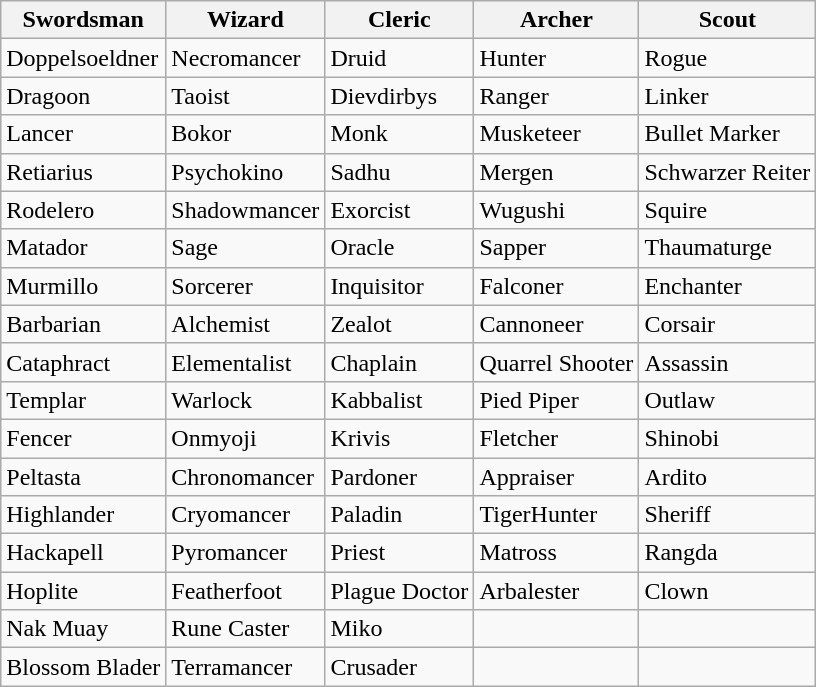<table class="wikitable">
<tr>
<th>Swordsman</th>
<th>Wizard</th>
<th>Cleric</th>
<th>Archer</th>
<th>Scout</th>
</tr>
<tr>
<td>Doppelsoeldner</td>
<td>Necromancer</td>
<td>Druid</td>
<td>Hunter</td>
<td>Rogue</td>
</tr>
<tr>
<td>Dragoon</td>
<td>Taoist</td>
<td>Dievdirbys</td>
<td>Ranger</td>
<td>Linker</td>
</tr>
<tr>
<td>Lancer</td>
<td>Bokor</td>
<td>Monk</td>
<td>Musketeer</td>
<td>Bullet Marker</td>
</tr>
<tr>
<td>Retiarius</td>
<td>Psychokino</td>
<td>Sadhu</td>
<td>Mergen</td>
<td>Schwarzer Reiter</td>
</tr>
<tr>
<td>Rodelero</td>
<td>Shadowmancer</td>
<td>Exorcist</td>
<td>Wugushi</td>
<td>Squire</td>
</tr>
<tr>
<td>Matador</td>
<td>Sage</td>
<td>Oracle</td>
<td>Sapper</td>
<td>Thaumaturge</td>
</tr>
<tr>
<td>Murmillo</td>
<td>Sorcerer</td>
<td>Inquisitor</td>
<td>Falconer</td>
<td>Enchanter</td>
</tr>
<tr>
<td>Barbarian</td>
<td>Alchemist</td>
<td>Zealot</td>
<td>Cannoneer</td>
<td>Corsair</td>
</tr>
<tr>
<td>Cataphract</td>
<td>Elementalist</td>
<td>Chaplain</td>
<td>Quarrel Shooter</td>
<td>Assassin</td>
</tr>
<tr>
<td>Templar</td>
<td>Warlock</td>
<td>Kabbalist</td>
<td>Pied Piper</td>
<td>Outlaw</td>
</tr>
<tr>
<td>Fencer</td>
<td>Onmyoji</td>
<td>Krivis</td>
<td>Fletcher</td>
<td>Shinobi</td>
</tr>
<tr>
<td>Peltasta</td>
<td>Chronomancer</td>
<td>Pardoner</td>
<td>Appraiser</td>
<td>Ardito</td>
</tr>
<tr>
<td>Highlander</td>
<td>Cryomancer</td>
<td>Paladin</td>
<td>TigerHunter</td>
<td>Sheriff</td>
</tr>
<tr>
<td>Hackapell</td>
<td>Pyromancer</td>
<td>Priest</td>
<td>Matross</td>
<td>Rangda</td>
</tr>
<tr>
<td>Hoplite</td>
<td>Featherfoot</td>
<td>Plague Doctor</td>
<td>Arbalester</td>
<td>Clown</td>
</tr>
<tr>
<td>Nak Muay</td>
<td>Rune Caster</td>
<td>Miko</td>
<td></td>
<td></td>
</tr>
<tr>
<td>Blossom Blader</td>
<td>Terramancer</td>
<td>Crusader</td>
<td></td>
<td></td>
</tr>
</table>
